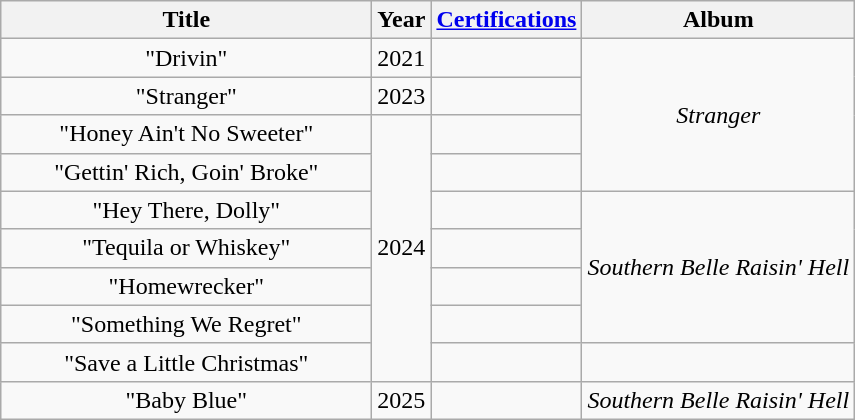<table class="wikitable plainrowheaders" style="text-align:center">
<tr>
<th scope="col" style="width:15em;">Title</th>
<th scope="col">Year</th>
<th scope="col"><a href='#'>Certifications</a></th>
<th scope="col">Album</th>
</tr>
<tr>
<td>"Drivin"</td>
<td>2021</td>
<td></td>
<td rowspan="4"><em>Stranger</em></td>
</tr>
<tr>
<td>"Stranger"</td>
<td>2023</td>
<td></td>
</tr>
<tr>
<td>"Honey Ain't No Sweeter"</td>
<td rowspan="7">2024</td>
<td></td>
</tr>
<tr>
<td>"Gettin' Rich, Goin' Broke"</td>
<td></td>
</tr>
<tr>
<td>"Hey There, Dolly"</td>
<td></td>
<td rowspan="4"><em>Southern Belle Raisin' Hell</em></td>
</tr>
<tr>
<td>"Tequila or Whiskey"</td>
<td></td>
</tr>
<tr>
<td>"Homewrecker"</td>
<td></td>
</tr>
<tr>
<td>"Something We Regret"</td>
<td></td>
</tr>
<tr>
<td>"Save a Little Christmas"</td>
<td></td>
<td></td>
</tr>
<tr>
<td>"Baby Blue"</td>
<td>2025</td>
<td></td>
<td><em>Southern Belle Raisin' Hell</em></td>
</tr>
</table>
